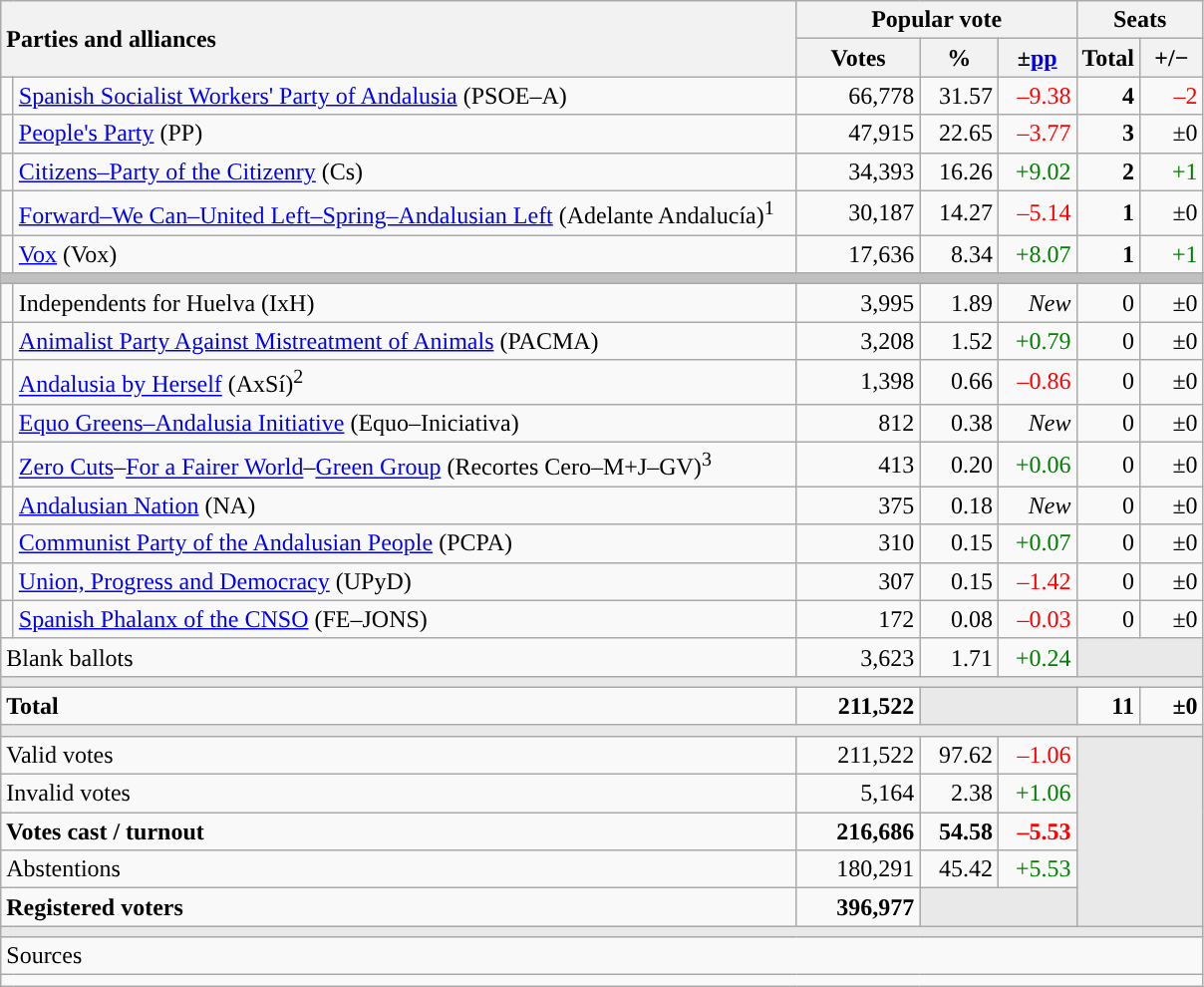<table class="wikitable" style="text-align:right;">
<tr>
<th style="text-align:left;" rowspan="2" colspan="2" width="525">Parties and alliances</th>
<th colspan="3">Popular vote</th>
<th colspan="2">Seats</th>
</tr>
<tr>
<th width="75">Votes</th>
<th width="45">%</th>
<th width="45">±<a href='#'>pp</a></th>
<th width="35">Total</th>
<th width="35">+/−</th>
</tr>
<tr>
<td width="1" style="color:inherit;background:"></td>
<td align="left"><a href='#'>Spanish Socialist Workers' Party of Andalusia</a> (PSOE–A)</td>
<td>66,778</td>
<td>31.57</td>
<td style="color:red;">–9.38</td>
<td><strong>4</strong></td>
<td style="color:red;">–2</td>
</tr>
<tr>
<td style="color:inherit;background:"></td>
<td align="left"><a href='#'>People's Party</a> (PP)</td>
<td>47,915</td>
<td>22.65</td>
<td style="color:red;">–3.77</td>
<td><strong>3</strong></td>
<td>±0</td>
</tr>
<tr>
<td style="color:inherit;background:"></td>
<td align="left"><a href='#'>Citizens–Party of the Citizenry</a> (Cs)</td>
<td>34,393</td>
<td>16.26</td>
<td style="color:green;">+9.02</td>
<td><strong>2</strong></td>
<td style="color:green;">+1</td>
</tr>
<tr>
<td style="color:inherit;background:"></td>
<td align="left"><a href='#'>Forward–We Can–United Left–Spring–Andalusian Left</a> (Adelante Andalucía)<sup>1</sup></td>
<td>30,187</td>
<td>14.27</td>
<td style="color:red;">–5.14</td>
<td><strong>1</strong></td>
<td>±0</td>
</tr>
<tr>
<td style="color:inherit;background:"></td>
<td align="left"><a href='#'>Vox</a> (Vox)</td>
<td>17,636</td>
<td>8.34</td>
<td style="color:green;">+8.07</td>
<td><strong>1</strong></td>
<td style="color:green;">+1</td>
</tr>
<tr>
<td colspan="7" bgcolor="#C0C0C0"></td>
</tr>
<tr>
<td style="color:inherit;background:"></td>
<td align="left">Independents for Huelva (IxH)</td>
<td>3,995</td>
<td>1.89</td>
<td><em>New</em></td>
<td>0</td>
<td>±0</td>
</tr>
<tr>
<td style="color:inherit;background:"></td>
<td align="left"><a href='#'>Animalist Party Against Mistreatment of Animals</a> (PACMA)</td>
<td>3,208</td>
<td>1.52</td>
<td style="color:green;">+0.79</td>
<td>0</td>
<td>±0</td>
</tr>
<tr>
<td style="color:inherit;background:"></td>
<td align="left"><a href='#'>Andalusia by Herself</a> (AxSí)<sup>2</sup></td>
<td>1,398</td>
<td>0.66</td>
<td style="color:red;">–0.86</td>
<td>0</td>
<td>±0</td>
</tr>
<tr>
<td style="color:inherit;background:"></td>
<td align="left"><a href='#'>Equo Greens–Andalusia Initiative</a> (Equo–Iniciativa)</td>
<td>812</td>
<td>0.38</td>
<td><em>New</em></td>
<td>0</td>
<td>±0</td>
</tr>
<tr>
<td style="color:inherit;background:"></td>
<td align="left"><a href='#'>Zero Cuts</a>–<a href='#'>For a Fairer World</a>–<a href='#'>Green Group</a> (Recortes Cero–M+J–GV)<sup>3</sup></td>
<td>413</td>
<td>0.20</td>
<td style="color:green;">+0.06</td>
<td>0</td>
<td>±0</td>
</tr>
<tr>
<td style="color:inherit;background:"></td>
<td align="left"><a href='#'>Andalusian Nation</a> (NA)</td>
<td>375</td>
<td>0.18</td>
<td><em>New</em></td>
<td>0</td>
<td>±0</td>
</tr>
<tr>
<td style="color:inherit;background:"></td>
<td align="left"><a href='#'>Communist Party of the Andalusian People</a> (PCPA)</td>
<td>310</td>
<td>0.15</td>
<td style="color:green;">+0.07</td>
<td>0</td>
<td>±0</td>
</tr>
<tr>
<td style="color:inherit;background:"></td>
<td align="left"><a href='#'>Union, Progress and Democracy</a> (UPyD)</td>
<td>307</td>
<td>0.15</td>
<td style="color:red;">–1.42</td>
<td>0</td>
<td>±0</td>
</tr>
<tr>
<td style="color:inherit;background:"></td>
<td align="left"><a href='#'>Spanish Phalanx of the CNSO</a> (FE–JONS)</td>
<td>172</td>
<td>0.08</td>
<td style="color:red;">–0.03</td>
<td>0</td>
<td>±0</td>
</tr>
<tr>
<td align="left" colspan="2">Blank ballots</td>
<td>3,623</td>
<td>1.71</td>
<td style="color:green;">+0.24</td>
<td bgcolor="#E9E9E9" colspan="2"></td>
</tr>
<tr>
<td colspan="7" bgcolor="#E9E9E9"></td>
</tr>
<tr style="font-weight:bold;">
<td align="left" colspan="2">Total</td>
<td>211,522</td>
<td bgcolor="#E9E9E9" colspan="2"></td>
<td>11</td>
<td>±0</td>
</tr>
<tr>
<td colspan="7" bgcolor="#E9E9E9"></td>
</tr>
<tr>
<td align="left" colspan="2">Valid votes</td>
<td>211,522</td>
<td>97.62</td>
<td style="color:red;">–1.06</td>
<td bgcolor="#E9E9E9" colspan="2" rowspan="5"></td>
</tr>
<tr>
<td align="left" colspan="2">Invalid votes</td>
<td>5,164</td>
<td>2.38</td>
<td style="color:green;">+1.06</td>
</tr>
<tr style="font-weight:bold;">
<td align="left" colspan="2">Votes cast / turnout</td>
<td>216,686</td>
<td>54.58</td>
<td style="color:red;">–5.53</td>
</tr>
<tr>
<td align="left" colspan="2">Abstentions</td>
<td>180,291</td>
<td>45.42</td>
<td style="color:green;">+5.53</td>
</tr>
<tr style="font-weight:bold;">
<td align="left" colspan="2">Registered voters</td>
<td>396,977</td>
<td bgcolor="#E9E9E9" colspan="2"></td>
</tr>
<tr>
<td colspan="7" bgcolor="#E9E9E9"></td>
</tr>
<tr>
<td align="left" colspan="7">Sources</td>
</tr>
<tr>
<td colspan="7" style="text-align:left; max-width:790px;"></td>
</tr>
</table>
